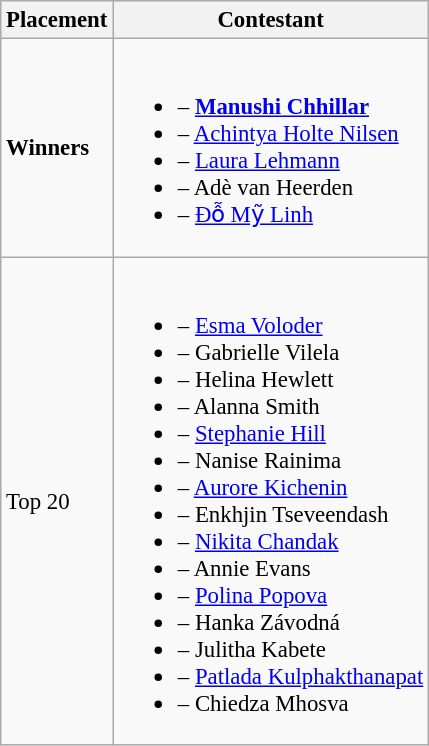<table class="wikitable sortable" style="font-size:95%;">
<tr>
<th>Placement</th>
<th>Contestant</th>
</tr>
<tr>
<td><strong>Winners</strong></td>
<td><br><ul><li><strong></strong> – <strong><a href='#'>Manushi Chhillar</a></strong></li><li> – <a href='#'>Achintya Holte Nilsen</a></li><li> – <a href='#'>Laura Lehmann</a></li><li> – Adè van Heerden</li><li> – <a href='#'>Đỗ Mỹ Linh</a></li></ul></td>
</tr>
<tr>
<td>Top 20</td>
<td><br><ul><li> – <a href='#'>Esma Voloder</a></li><li> – Gabrielle Vilela</li><li> – Helina Hewlett</li><li> – Alanna Smith</li><li> – <a href='#'>Stephanie Hill</a></li><li> – Nanise Rainima</li><li> – <a href='#'>Aurore Kichenin</a></li><li> – Enkhjin Tseveendash</li><li> – <a href='#'>Nikita Chandak</a></li><li> – Annie Evans</li><li> – <a href='#'>Polina Popova</a></li><li> – Hanka Závodná</li><li> – Julitha Kabete</li><li> – <a href='#'>Patlada Kulphakthanapat</a></li><li> – Chiedza Mhosva</li></ul></td>
</tr>
</table>
